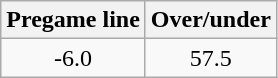<table class="wikitable" style="margin-left: auto; margin-right: auto; border: none; display: inline-table;">
<tr align="center">
<th style=>Pregame line</th>
<th style=>Over/under</th>
</tr>
<tr align="center">
<td>-6.0</td>
<td>57.5</td>
</tr>
</table>
